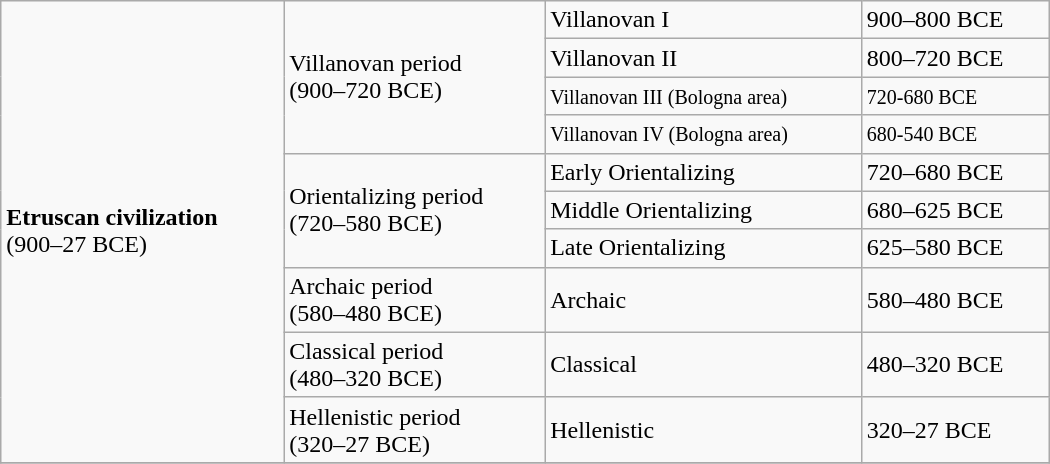<table class="wikitable" width=700px>
<tr>
<td rowspan=10><strong>Etruscan civilization</strong><br>(900–27 BCE)</td>
<td rowspan=4>Villanovan period<br>(900–720 BCE)</td>
<td>Villanovan I</td>
<td>900–800 BCE</td>
</tr>
<tr>
<td>Villanovan II</td>
<td>800–720 BCE</td>
</tr>
<tr>
<td><small>Villanovan III (Bologna area)</small></td>
<td><small>720-680 BCE </small></td>
</tr>
<tr>
<td><small>Villanovan IV (Bologna area)</small></td>
<td><small>680-540 BCE </small></td>
</tr>
<tr>
<td rowspan=3>Orientalizing period<br>(720–580 BCE)</td>
<td>Early Orientalizing</td>
<td>720–680 BCE</td>
</tr>
<tr>
<td>Middle Orientalizing</td>
<td>680–625 BCE</td>
</tr>
<tr>
<td>Late Orientalizing</td>
<td>625–580 BCE</td>
</tr>
<tr>
<td rowspan=1>Archaic period<br>(580–480 BCE)</td>
<td>Archaic</td>
<td>580–480 BCE</td>
</tr>
<tr>
<td rowspan=1>Classical period<br>(480–320 BCE)</td>
<td>Classical</td>
<td>480–320 BCE</td>
</tr>
<tr>
<td rowspan=1>Hellenistic period<br>(320–27 BCE)</td>
<td>Hellenistic</td>
<td>320–27 BCE</td>
</tr>
<tr>
</tr>
</table>
